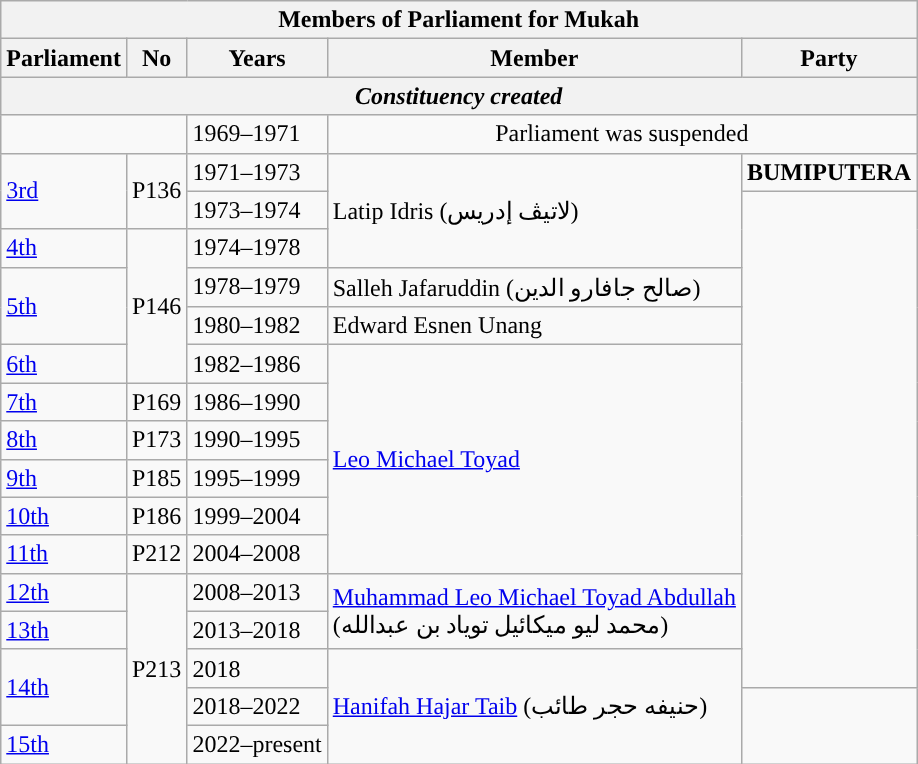<table class=wikitable>
<tr>
<th colspan="5">Members of Parliament for Mukah</th>
</tr>
<tr>
<th>Parliament</th>
<th>No</th>
<th>Years</th>
<th>Member</th>
<th>Party</th>
</tr>
<tr>
<th colspan="5" align="center"><em>Constituency created</em></th>
</tr>
<tr>
<td colspan="2"></td>
<td>1969–1971</td>
<td colspan="2" align="center">Parliament was suspended</td>
</tr>
<tr>
<td rowspan=2><a href='#'>3rd</a></td>
<td rowspan="2">P136</td>
<td>1971–1973</td>
<td rowspan="3">Latip Idris (لاتيڤ إدريس)</td>
<td><strong>BUMIPUTERA</strong></td>
</tr>
<tr>
<td>1973–1974</td>
<td rowspan="13"></td>
</tr>
<tr>
<td><a href='#'>4th</a></td>
<td rowspan="4">P146</td>
<td>1974–1978</td>
</tr>
<tr>
<td rowspan=2><a href='#'>5th</a></td>
<td>1978–1979</td>
<td>Salleh Jafaruddin  (صالح جافارو الدين)</td>
</tr>
<tr>
<td>1980–1982</td>
<td>Edward Esnen Unang</td>
</tr>
<tr>
<td><a href='#'>6th</a></td>
<td>1982–1986</td>
<td rowspan="6"><a href='#'>Leo Michael Toyad</a></td>
</tr>
<tr>
<td><a href='#'>7th</a></td>
<td>P169</td>
<td>1986–1990</td>
</tr>
<tr>
<td><a href='#'>8th</a></td>
<td>P173</td>
<td>1990–1995</td>
</tr>
<tr>
<td><a href='#'>9th</a></td>
<td>P185</td>
<td>1995–1999</td>
</tr>
<tr>
<td><a href='#'>10th</a></td>
<td>P186</td>
<td>1999–2004</td>
</tr>
<tr>
<td><a href='#'>11th</a></td>
<td>P212</td>
<td>2004–2008</td>
</tr>
<tr>
<td><a href='#'>12th</a></td>
<td rowspan="5">P213</td>
<td>2008–2013</td>
<td rowspan="2"><a href='#'>Muhammad Leo Michael Toyad Abdullah</a> <br> (محمد ليو ميکائيل توياد بن عبدالله)</td>
</tr>
<tr>
<td><a href='#'>13th</a></td>
<td>2013–2018</td>
</tr>
<tr>
<td rowspan=2><a href='#'>14th</a></td>
<td>2018</td>
<td rowspan=3><a href='#'>Hanifah Hajar Taib</a> (حنيفه حجر طائب)</td>
</tr>
<tr>
<td>2018–2022</td>
<td rowspan=2></td>
</tr>
<tr>
<td><a href='#'>15th</a></td>
<td>2022–present</td>
</tr>
</table>
